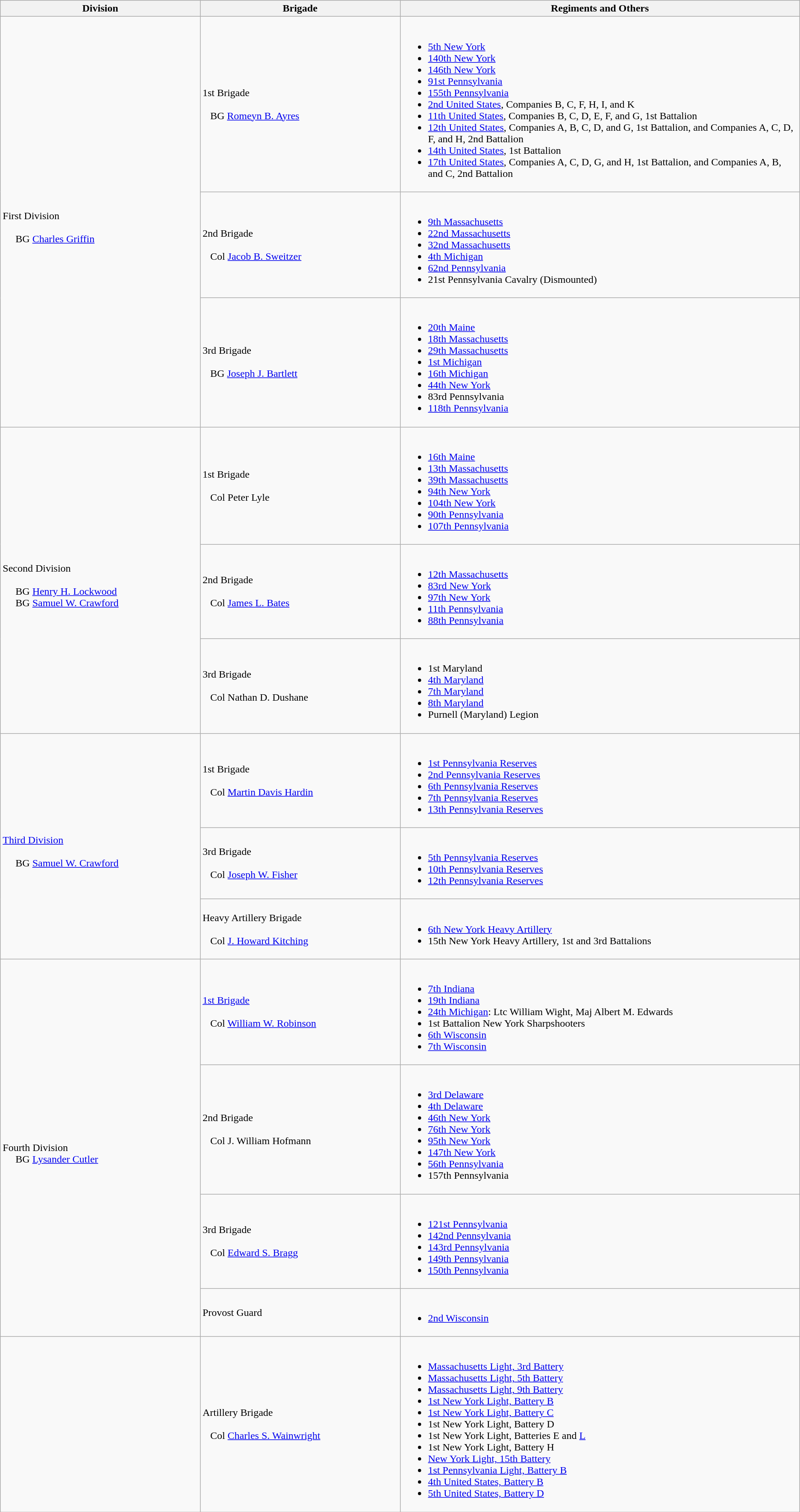<table class="wikitable">
<tr>
<th width=25%>Division</th>
<th width=25%>Brigade</th>
<th>Regiments and Others</th>
</tr>
<tr>
<td rowspan=3><br>First Division
<br>
<br>    
BG <a href='#'>Charles Griffin</a></td>
<td>1st Brigade<br><br>  
BG <a href='#'>Romeyn B. Ayres</a></td>
<td><br><ul><li><a href='#'>5th New York</a></li><li><a href='#'>140th New York</a></li><li><a href='#'>146th New York</a></li><li><a href='#'>91st Pennsylvania</a></li><li><a href='#'>155th Pennsylvania</a></li><li><a href='#'>2nd United States</a>, Companies B, C, F, H, I, and K</li><li><a href='#'>11th United States</a>, Companies B, C, D, E, F, and G, 1st Battalion</li><li><a href='#'>12th United States</a>, Companies A, B, C, D, and G, 1st Battalion, and Companies A, C, D, F, and H, 2nd Battalion</li><li><a href='#'>14th United States</a>, 1st Battalion</li><li><a href='#'>17th United States</a>, Companies A, C, D, G, and H, 1st Battalion, and Companies A, B, and C, 2nd Battalion</li></ul></td>
</tr>
<tr>
<td>2nd Brigade<br><br>  
Col <a href='#'>Jacob B. Sweitzer</a></td>
<td><br><ul><li><a href='#'>9th Massachusetts</a></li><li><a href='#'>22nd Massachusetts</a></li><li><a href='#'>32nd Massachusetts</a></li><li><a href='#'>4th Michigan</a></li><li><a href='#'>62nd Pennsylvania</a></li><li>21st Pennsylvania Cavalry (Dismounted)</li></ul></td>
</tr>
<tr>
<td>3rd Brigade<br><br>  
BG <a href='#'>Joseph J. Bartlett</a></td>
<td><br><ul><li><a href='#'>20th Maine</a></li><li><a href='#'>18th Massachusetts</a></li><li><a href='#'>29th Massachusetts</a></li><li><a href='#'>1st Michigan</a></li><li><a href='#'>16th Michigan</a></li><li><a href='#'>44th New York</a></li><li>83rd Pennsylvania</li><li><a href='#'>118th Pennsylvania</a></li></ul></td>
</tr>
<tr>
<td rowspan= 3><br>Second Division
<br>
<br>    
BG <a href='#'>Henry H. Lockwood</a>
<br>    
BG <a href='#'>Samuel W. Crawford</a></td>
<td>1st Brigade<br><br>  
Col Peter Lyle</td>
<td><br><ul><li><a href='#'>16th Maine</a></li><li><a href='#'>13th Massachusetts</a></li><li><a href='#'>39th Massachusetts</a></li><li><a href='#'>94th New York</a></li><li><a href='#'>104th New York</a></li><li><a href='#'>90th Pennsylvania</a></li><li><a href='#'>107th Pennsylvania</a></li></ul></td>
</tr>
<tr>
<td>2nd Brigade<br><br>  
Col <a href='#'>James L. Bates</a></td>
<td><br><ul><li><a href='#'>12th Massachusetts</a></li><li><a href='#'>83rd New York</a></li><li><a href='#'>97th New York</a></li><li><a href='#'>11th Pennsylvania</a></li><li><a href='#'>88th Pennsylvania</a></li></ul></td>
</tr>
<tr>
<td>3rd Brigade<br><br>  
Col Nathan D. Dushane</td>
<td><br><ul><li>1st Maryland</li><li><a href='#'>4th Maryland</a></li><li><a href='#'>7th Maryland</a></li><li><a href='#'>8th Maryland</a></li><li>Purnell (Maryland) Legion</li></ul></td>
</tr>
<tr>
<td rowspan=3><br><a href='#'>Third Division</a>
<br>
<br>    
BG <a href='#'>Samuel W. Crawford</a></td>
<td>1st Brigade<br><br>  
Col <a href='#'>Martin Davis Hardin</a></td>
<td><br><ul><li><a href='#'>1st Pennsylvania Reserves</a></li><li><a href='#'>2nd Pennsylvania Reserves</a></li><li><a href='#'>6th Pennsylvania Reserves</a></li><li><a href='#'>7th Pennsylvania Reserves</a></li><li><a href='#'>13th Pennsylvania Reserves</a></li></ul></td>
</tr>
<tr>
<td>3rd Brigade<br><br>  
Col <a href='#'>Joseph W. Fisher</a></td>
<td><br><ul><li><a href='#'>5th Pennsylvania Reserves</a></li><li><a href='#'>10th Pennsylvania Reserves</a></li><li><a href='#'>12th Pennsylvania Reserves</a></li></ul></td>
</tr>
<tr>
<td>Heavy Artillery Brigade<br><br>  
Col <a href='#'>J. Howard Kitching</a></td>
<td><br><ul><li><a href='#'>6th New York Heavy Artillery</a></li><li>15th New York Heavy Artillery, 1st and 3rd Battalions</li></ul></td>
</tr>
<tr>
<td rowspan=4><br>Fourth Division
<br>    
BG <a href='#'>Lysander Cutler</a></td>
<td><a href='#'>1st Brigade</a><br><br>  
Col <a href='#'>William W. Robinson</a></td>
<td><br><ul><li><a href='#'>7th Indiana</a></li><li><a href='#'>19th Indiana</a></li><li><a href='#'>24th Michigan</a>: Ltc William Wight, Maj Albert M. Edwards</li><li>1st Battalion New York Sharpshooters</li><li><a href='#'>6th Wisconsin</a></li><li><a href='#'>7th Wisconsin</a></li></ul></td>
</tr>
<tr>
<td>2nd Brigade<br><br>  
Col J. William Hofmann</td>
<td><br><ul><li><a href='#'>3rd Delaware</a></li><li><a href='#'>4th Delaware</a></li><li><a href='#'>46th New York</a></li><li><a href='#'>76th New York</a></li><li><a href='#'>95th New York</a></li><li><a href='#'>147th New York</a></li><li><a href='#'>56th Pennsylvania</a></li><li>157th Pennsylvania</li></ul></td>
</tr>
<tr>
<td>3rd Brigade<br><br>  
Col <a href='#'>Edward S. Bragg</a></td>
<td><br><ul><li><a href='#'>121st Pennsylvania</a></li><li><a href='#'>142nd Pennsylvania</a></li><li><a href='#'>143rd Pennsylvania</a></li><li><a href='#'>149th Pennsylvania</a></li><li><a href='#'>150th Pennsylvania</a></li></ul></td>
</tr>
<tr>
<td>Provost Guard</td>
<td><br><ul><li><a href='#'>2nd Wisconsin</a></li></ul></td>
</tr>
<tr>
<td></td>
<td>Artillery Brigade<br><br>  
Col <a href='#'>Charles S. Wainwright</a></td>
<td><br><ul><li><a href='#'>Massachusetts Light, 3rd Battery</a></li><li><a href='#'>Massachusetts Light, 5th Battery</a></li><li><a href='#'>Massachusetts Light, 9th Battery</a></li><li><a href='#'>1st New York Light, Battery B</a></li><li><a href='#'>1st New York Light, Battery C</a></li><li>1st New York Light, Battery D</li><li>1st New York Light, Batteries E and <a href='#'>L</a></li><li>1st New York Light, Battery H</li><li><a href='#'>New York Light, 15th Battery</a></li><li><a href='#'>1st Pennsylvania Light, Battery B</a></li><li><a href='#'>4th United States, Battery B</a></li><li><a href='#'>5th United States, Battery D</a></li></ul></td>
</tr>
</table>
